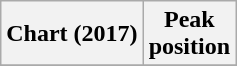<table class="wikitable sortable plainrowheaders" style="text-align:center">
<tr>
<th>Chart (2017)</th>
<th>Peak<br>position</th>
</tr>
<tr>
</tr>
</table>
